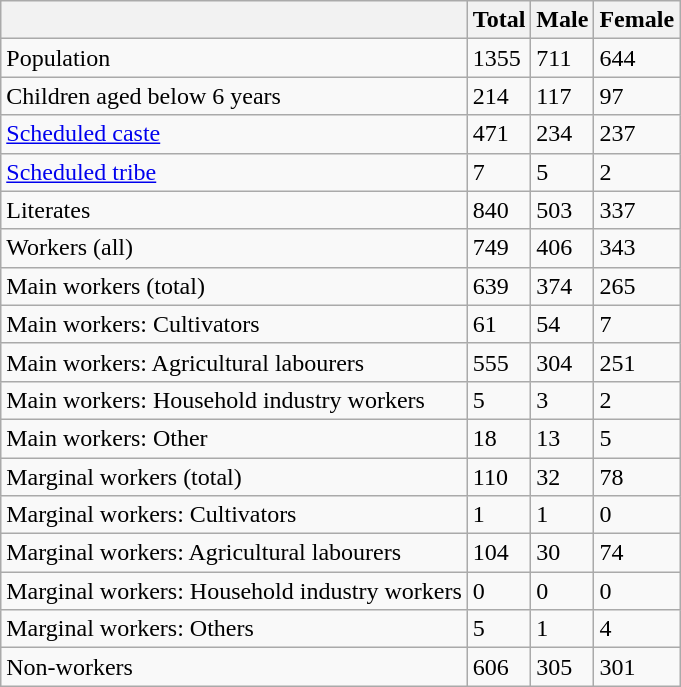<table class="wikitable sortable">
<tr>
<th></th>
<th>Total</th>
<th>Male</th>
<th>Female</th>
</tr>
<tr>
<td>Population</td>
<td>1355</td>
<td>711</td>
<td>644</td>
</tr>
<tr>
<td>Children aged below 6 years</td>
<td>214</td>
<td>117</td>
<td>97</td>
</tr>
<tr>
<td><a href='#'>Scheduled caste</a></td>
<td>471</td>
<td>234</td>
<td>237</td>
</tr>
<tr>
<td><a href='#'>Scheduled tribe</a></td>
<td>7</td>
<td>5</td>
<td>2</td>
</tr>
<tr>
<td>Literates</td>
<td>840</td>
<td>503</td>
<td>337</td>
</tr>
<tr>
<td>Workers (all)</td>
<td>749</td>
<td>406</td>
<td>343</td>
</tr>
<tr>
<td>Main workers (total)</td>
<td>639</td>
<td>374</td>
<td>265</td>
</tr>
<tr>
<td>Main workers: Cultivators</td>
<td>61</td>
<td>54</td>
<td>7</td>
</tr>
<tr>
<td>Main workers: Agricultural labourers</td>
<td>555</td>
<td>304</td>
<td>251</td>
</tr>
<tr>
<td>Main workers: Household industry workers</td>
<td>5</td>
<td>3</td>
<td>2</td>
</tr>
<tr>
<td>Main workers: Other</td>
<td>18</td>
<td>13</td>
<td>5</td>
</tr>
<tr>
<td>Marginal workers (total)</td>
<td>110</td>
<td>32</td>
<td>78</td>
</tr>
<tr>
<td>Marginal workers: Cultivators</td>
<td>1</td>
<td>1</td>
<td>0</td>
</tr>
<tr>
<td>Marginal workers: Agricultural labourers</td>
<td>104</td>
<td>30</td>
<td>74</td>
</tr>
<tr>
<td>Marginal workers: Household industry workers</td>
<td>0</td>
<td>0</td>
<td>0</td>
</tr>
<tr>
<td>Marginal workers: Others</td>
<td>5</td>
<td>1</td>
<td>4</td>
</tr>
<tr>
<td>Non-workers</td>
<td>606</td>
<td>305</td>
<td>301</td>
</tr>
</table>
